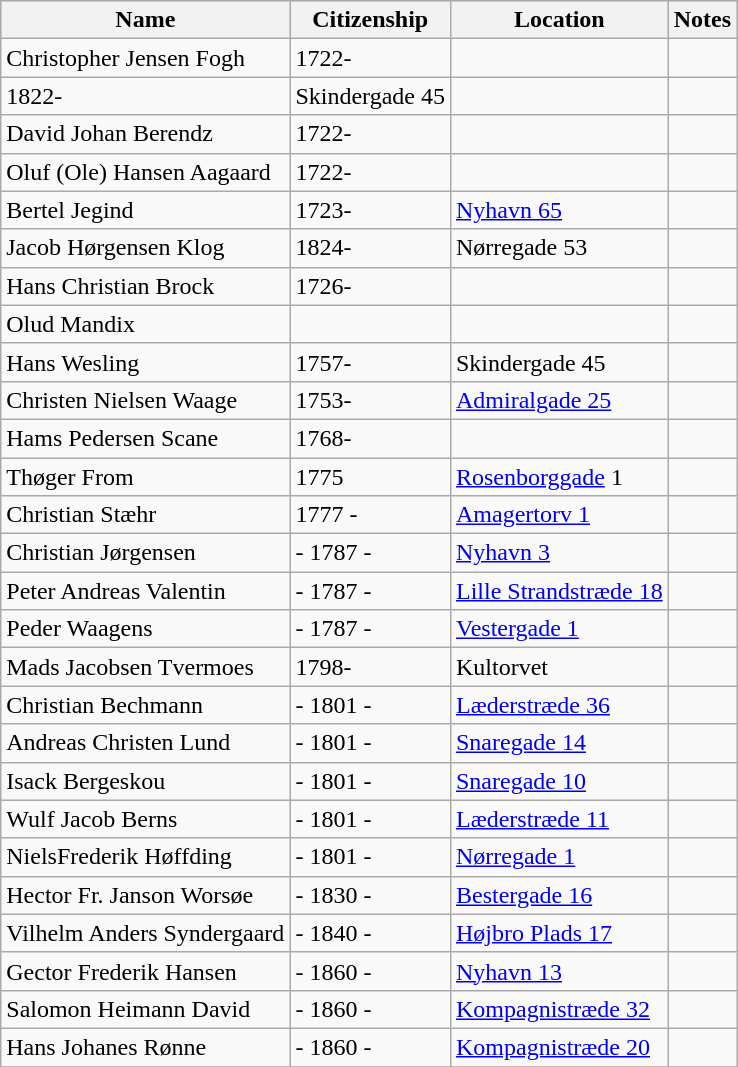<table class="wikitable">
<tr style="background:#CCCCCC">
<th>Name</th>
<th>Citizenship</th>
<th>Location</th>
<th>Notes</th>
</tr>
<tr>
<td>Christopher Jensen Fogh</td>
<td>1722-</td>
<td></td>
<td></td>
</tr>
<tr>
<td Bicolai Wesling>1822-</td>
<td>Skindergade 45</td>
<td></td>
<td></td>
</tr>
<tr>
<td>David Johan Berendz</td>
<td>1722-</td>
<td></td>
<td></td>
</tr>
<tr>
<td>Oluf (Ole) Hansen Aagaard</td>
<td>1722-</td>
<td></td>
<td></td>
</tr>
<tr>
<td>Bertel Jegind</td>
<td>1723-</td>
<td><a href='#'>Nyhavn 65</a></td>
<td></td>
</tr>
<tr>
<td>Jacob Hørgensen Klog</td>
<td>1824-</td>
<td>Nørregade 53</td>
<td></td>
</tr>
<tr>
<td>Hans Christian Brock</td>
<td>1726-</td>
<td></td>
<td></td>
</tr>
<tr>
<td>Olud Mandix</td>
<td></td>
<td></td>
<td></td>
</tr>
<tr>
<td>Hans Wesling</td>
<td>1757-</td>
<td>Skindergade 45</td>
<td></td>
</tr>
<tr>
<td>Christen Nielsen Waage</td>
<td>1753-</td>
<td><a href='#'>Admiralgade 25</a></td>
<td></td>
</tr>
<tr>
<td>Hams Pedersen Scane</td>
<td>1768-</td>
<td></td>
<td></td>
</tr>
<tr>
<td>Thøger From</td>
<td>1775</td>
<td><a href='#'>Rosenborggade</a> 1</td>
<td></td>
</tr>
<tr>
<td>Christian Stæhr</td>
<td>1777 -</td>
<td><a href='#'>Amagertorv 1</a></td>
<td></td>
</tr>
<tr>
<td>Christian Jørgensen</td>
<td>- 1787 -</td>
<td><a href='#'>Nyhavn 3</a></td>
<td></td>
</tr>
<tr>
<td>Peter Andreas Valentin</td>
<td>- 1787 -</td>
<td><a href='#'>Lille Strandstræde 18</a></td>
<td></td>
</tr>
<tr>
<td>Peder Waagens</td>
<td>- 1787 -</td>
<td><a href='#'>Vestergade 1</a></td>
<td></td>
</tr>
<tr>
<td>Mads Jacobsen Tvermoes</td>
<td>1798-</td>
<td>Kultorvet</td>
<td></td>
</tr>
<tr>
<td>Christian Bechmann</td>
<td>- 1801 -</td>
<td><a href='#'>Læderstræde 36</a></td>
<td></td>
</tr>
<tr>
<td>Andreas Christen Lund</td>
<td>- 1801 -</td>
<td><a href='#'>Snaregade 14</a></td>
<td></td>
</tr>
<tr>
<td>Isack Bergeskou</td>
<td>- 1801 -</td>
<td><a href='#'>Snaregade 10</a></td>
<td></td>
</tr>
<tr>
<td>Wulf Jacob Berns</td>
<td>- 1801 -</td>
<td><a href='#'>Læderstræde 11</a></td>
<td></td>
</tr>
<tr>
<td>NielsFrederik Høffding</td>
<td>- 1801 -</td>
<td><a href='#'>Nørregade 1</a></td>
<td></td>
</tr>
<tr>
<td>Hector Fr. Janson Worsøe</td>
<td>- 1830 -</td>
<td><a href='#'>Bestergade 16</a></td>
<td></td>
</tr>
<tr>
<td>Vilhelm Anders Syndergaard</td>
<td>- 1840 -</td>
<td><a href='#'>Højbro Plads 17</a></td>
<td></td>
</tr>
<tr>
<td>Gector Frederik Hansen</td>
<td>- 1860 -</td>
<td><a href='#'>Nyhavn 13</a></td>
<td></td>
</tr>
<tr>
<td>Salomon Heimann David</td>
<td>- 1860 -</td>
<td><a href='#'>Kompagnistræde 32</a></td>
<td></td>
</tr>
<tr>
<td>Hans Johanes Rønne</td>
<td>- 1860 -</td>
<td><a href='#'>Kompagnistræde 20</a></td>
<td></td>
</tr>
<tr>
</tr>
</table>
